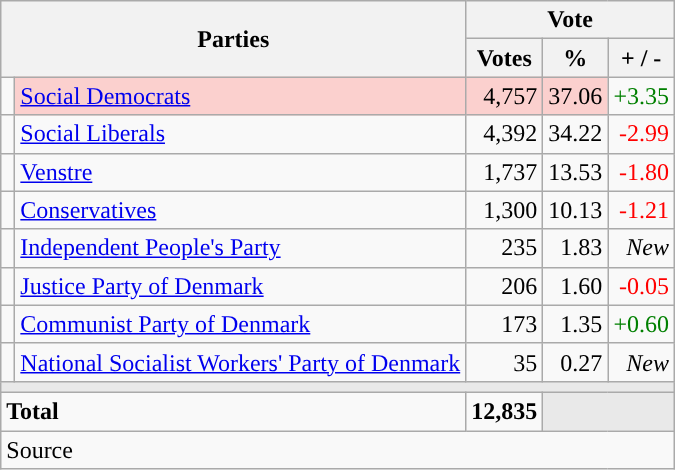<table class="wikitable" style="text-align:right;">
<tr>
<th style="text-align:centre;" rowspan="2" colspan="2" width="225">Parties</th>
<th colspan="3">Vote</th>
</tr>
<tr>
<th width="15">Votes</th>
<th width="15">%</th>
<th width="15">+ / -</th>
</tr>
<tr>
<td width="2" style="color:inherit;background:"></td>
<td bgcolor=#fbd0ce  align="left"><a href='#'>Social Democrats</a></td>
<td bgcolor=#fbd0ce>4,757</td>
<td bgcolor=#fbd0ce>37.06</td>
<td style=color:green;>+3.35</td>
</tr>
<tr>
<td width="2" style="color:inherit;background:"></td>
<td align="left"><a href='#'>Social Liberals</a></td>
<td>4,392</td>
<td>34.22</td>
<td style=color:red;>-2.99</td>
</tr>
<tr>
<td width="2" style="color:inherit;background:"></td>
<td align="left"><a href='#'>Venstre</a></td>
<td>1,737</td>
<td>13.53</td>
<td style=color:red;>-1.80</td>
</tr>
<tr>
<td width="2" style="color:inherit;background:"></td>
<td align="left"><a href='#'>Conservatives</a></td>
<td>1,300</td>
<td>10.13</td>
<td style=color:red;>-1.21</td>
</tr>
<tr>
<td width="2" style="color:inherit;background:"></td>
<td align="left"><a href='#'>Independent People's Party</a></td>
<td>235</td>
<td>1.83</td>
<td><em>New</em></td>
</tr>
<tr>
<td width="2" style="color:inherit;background:"></td>
<td align="left"><a href='#'>Justice Party of Denmark</a></td>
<td>206</td>
<td>1.60</td>
<td style=color:red;>-0.05</td>
</tr>
<tr>
<td width="2" style="color:inherit;background:"></td>
<td align="left"><a href='#'>Communist Party of Denmark</a></td>
<td>173</td>
<td>1.35</td>
<td style=color:green;>+0.60</td>
</tr>
<tr>
<td width="2" style="color:inherit;background:"></td>
<td align="left"><a href='#'>National Socialist Workers' Party of Denmark</a></td>
<td>35</td>
<td>0.27</td>
<td><em>New</em></td>
</tr>
<tr>
<td colspan="7" bgcolor="#E9E9E9"></td>
</tr>
<tr>
<td align="left" colspan="2"><strong>Total</strong></td>
<td><strong>12,835</strong></td>
<td bgcolor="#E9E9E9" colspan="2"></td>
</tr>
<tr>
<td align="left" colspan="6">Source</td>
</tr>
</table>
